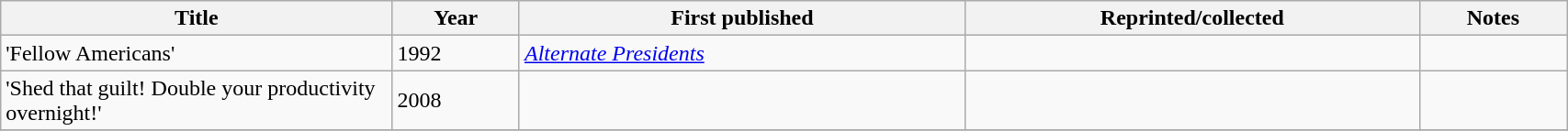<table class="wikitable sortable" width="90%">
<tr>
<th width="25%">Title</th>
<th>Year</th>
<th>First published</th>
<th>Reprinted/collected</th>
<th>Notes</th>
</tr>
<tr>
<td>'Fellow Americans'</td>
<td>1992</td>
<td><em><a href='#'>Alternate Presidents</a></em></td>
<td></td>
<td></td>
</tr>
<tr>
<td>'Shed that guilt! Double your productivity overnight!'</td>
<td>2008</td>
<td></td>
<td></td>
<td></td>
</tr>
<tr>
</tr>
</table>
